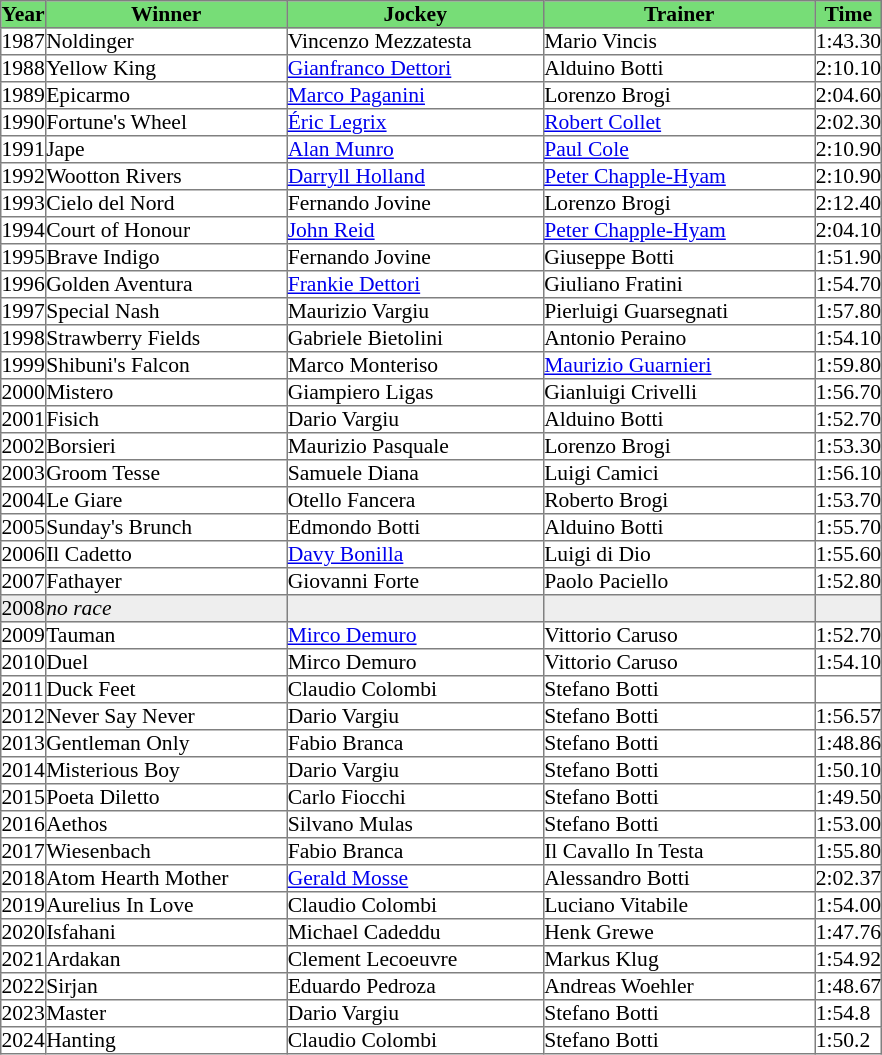<table class = "sortable" | border="1" cellpadding="0" style="border-collapse: collapse; font-size:90%">
<tr bgcolor="#77dd77" align="center">
<th>Year</th>
<th>Winner</th>
<th>Jockey</th>
<th>Trainer</th>
<th>Time</th>
</tr>
<tr>
<td>1987</td>
<td width=160px>Noldinger</td>
<td width=170px>Vincenzo Mezzatesta</td>
<td width=180px>Mario Vincis</td>
<td>1:43.30</td>
</tr>
<tr>
<td>1988</td>
<td>Yellow King</td>
<td><a href='#'>Gianfranco Dettori</a></td>
<td>Alduino Botti</td>
<td>2:10.10</td>
</tr>
<tr>
<td>1989</td>
<td>Epicarmo</td>
<td><a href='#'>Marco Paganini</a></td>
<td>Lorenzo Brogi</td>
<td>2:04.60</td>
</tr>
<tr>
<td>1990</td>
<td>Fortune's Wheel</td>
<td><a href='#'>Éric Legrix</a></td>
<td><a href='#'>Robert Collet</a></td>
<td>2:02.30</td>
</tr>
<tr>
<td>1991</td>
<td>Jape</td>
<td><a href='#'>Alan Munro</a></td>
<td><a href='#'>Paul Cole</a></td>
<td>2:10.90</td>
</tr>
<tr>
<td>1992</td>
<td>Wootton Rivers</td>
<td><a href='#'>Darryll Holland</a></td>
<td><a href='#'>Peter Chapple-Hyam</a></td>
<td>2:10.90</td>
</tr>
<tr>
<td>1993</td>
<td>Cielo del Nord</td>
<td>Fernando Jovine</td>
<td>Lorenzo Brogi</td>
<td>2:12.40</td>
</tr>
<tr>
<td>1994</td>
<td>Court of Honour</td>
<td><a href='#'>John Reid</a></td>
<td><a href='#'>Peter Chapple-Hyam</a></td>
<td>2:04.10</td>
</tr>
<tr>
<td>1995</td>
<td>Brave Indigo</td>
<td>Fernando Jovine</td>
<td>Giuseppe Botti</td>
<td>1:51.90</td>
</tr>
<tr>
<td>1996</td>
<td>Golden Aventura</td>
<td><a href='#'>Frankie Dettori</a></td>
<td>Giuliano Fratini</td>
<td>1:54.70</td>
</tr>
<tr>
<td>1997</td>
<td>Special Nash</td>
<td>Maurizio Vargiu</td>
<td>Pierluigi Guarsegnati</td>
<td>1:57.80</td>
</tr>
<tr>
<td>1998</td>
<td>Strawberry Fields</td>
<td>Gabriele Bietolini</td>
<td>Antonio Peraino</td>
<td>1:54.10</td>
</tr>
<tr>
<td>1999</td>
<td>Shibuni's Falcon</td>
<td>Marco Monteriso</td>
<td><a href='#'>Maurizio Guarnieri</a></td>
<td>1:59.80</td>
</tr>
<tr>
<td>2000</td>
<td>Mistero</td>
<td>Giampiero Ligas</td>
<td>Gianluigi Crivelli</td>
<td>1:56.70</td>
</tr>
<tr>
<td>2001</td>
<td>Fisich</td>
<td>Dario Vargiu</td>
<td>Alduino Botti</td>
<td>1:52.70</td>
</tr>
<tr>
<td>2002</td>
<td>Borsieri</td>
<td>Maurizio Pasquale</td>
<td>Lorenzo Brogi</td>
<td>1:53.30</td>
</tr>
<tr>
<td>2003</td>
<td>Groom Tesse</td>
<td>Samuele Diana</td>
<td>Luigi Camici</td>
<td>1:56.10</td>
</tr>
<tr>
<td>2004</td>
<td>Le Giare </td>
<td>Otello Fancera</td>
<td>Roberto Brogi</td>
<td>1:53.70</td>
</tr>
<tr>
<td>2005</td>
<td>Sunday's Brunch</td>
<td>Edmondo Botti</td>
<td>Alduino Botti</td>
<td>1:55.70</td>
</tr>
<tr>
<td>2006</td>
<td>Il Cadetto</td>
<td><a href='#'>Davy Bonilla</a></td>
<td>Luigi di Dio</td>
<td>1:55.60</td>
</tr>
<tr>
<td>2007</td>
<td>Fathayer</td>
<td>Giovanni Forte</td>
<td>Paolo Paciello</td>
<td>1:52.80</td>
</tr>
<tr bgcolor="#eeeeee">
<td>2008</td>
<td><em>no race</em> </td>
<td></td>
<td></td>
<td></td>
</tr>
<tr>
<td>2009</td>
<td>Tauman</td>
<td><a href='#'>Mirco Demuro</a></td>
<td>Vittorio Caruso</td>
<td>1:52.70</td>
</tr>
<tr>
<td>2010</td>
<td>Duel</td>
<td>Mirco Demuro</td>
<td>Vittorio Caruso</td>
<td>1:54.10</td>
</tr>
<tr>
<td>2011</td>
<td>Duck Feet</td>
<td>Claudio Colombi</td>
<td>Stefano Botti</td>
<td></td>
</tr>
<tr>
<td>2012</td>
<td>Never Say Never</td>
<td>Dario Vargiu</td>
<td>Stefano Botti</td>
<td>1:56.57</td>
</tr>
<tr>
<td>2013</td>
<td>Gentleman Only </td>
<td>Fabio Branca</td>
<td>Stefano Botti</td>
<td>1:48.86</td>
</tr>
<tr>
<td>2014</td>
<td>Misterious Boy</td>
<td>Dario Vargiu</td>
<td>Stefano Botti</td>
<td>1:50.10</td>
</tr>
<tr>
<td>2015</td>
<td>Poeta Diletto</td>
<td>Carlo Fiocchi</td>
<td>Stefano Botti</td>
<td>1:49.50</td>
</tr>
<tr>
<td>2016</td>
<td>Aethos</td>
<td>Silvano Mulas</td>
<td>Stefano Botti</td>
<td>1:53.00</td>
</tr>
<tr>
<td>2017</td>
<td>Wiesenbach </td>
<td>Fabio Branca</td>
<td>Il Cavallo In Testa</td>
<td>1:55.80</td>
</tr>
<tr>
<td>2018</td>
<td>Atom Hearth Mother</td>
<td><a href='#'>Gerald Mosse</a></td>
<td>Alessandro Botti</td>
<td>2:02.37</td>
</tr>
<tr>
<td>2019</td>
<td>Aurelius In Love</td>
<td>Claudio Colombi</td>
<td>Luciano Vitabile</td>
<td>1:54.00</td>
</tr>
<tr>
<td>2020</td>
<td>Isfahani </td>
<td>Michael Cadeddu</td>
<td>Henk Grewe</td>
<td>1:47.76</td>
</tr>
<tr>
<td>2021</td>
<td>Ardakan</td>
<td>Clement Lecoeuvre</td>
<td>Markus Klug</td>
<td>1:54.92</td>
</tr>
<tr>
<td>2022</td>
<td>Sirjan</td>
<td>Eduardo Pedroza</td>
<td>Andreas Woehler</td>
<td>1:48.67</td>
</tr>
<tr>
<td>2023</td>
<td>Master</td>
<td>Dario Vargiu</td>
<td>Stefano Botti</td>
<td>1:54.8</td>
</tr>
<tr>
<td>2024</td>
<td>Hanting</td>
<td>Claudio Colombi</td>
<td>Stefano Botti</td>
<td>1:50.2</td>
</tr>
</table>
